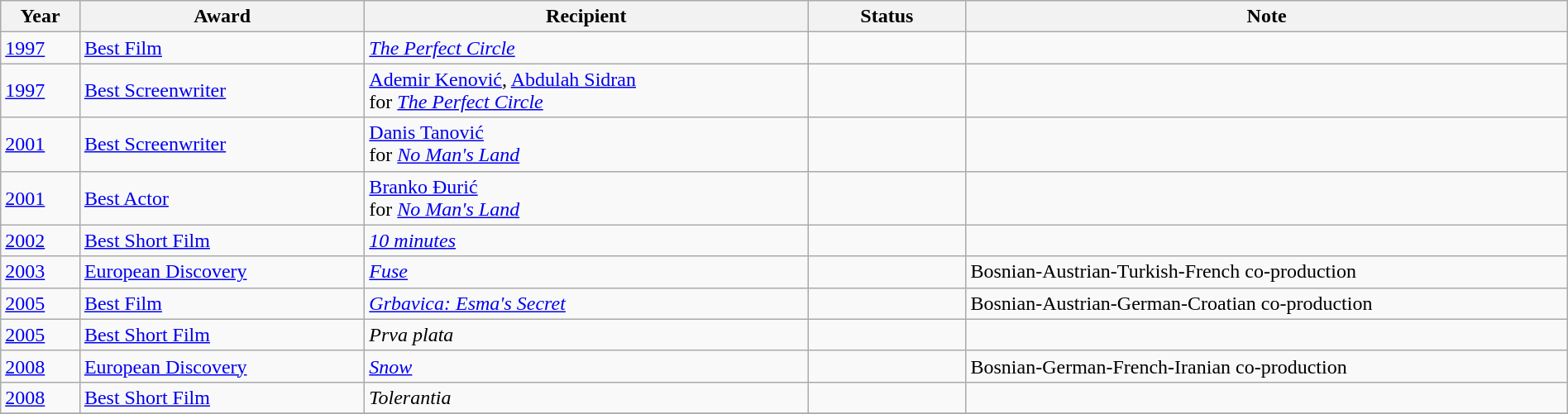<table class="wikitable" width="100%" cellpadding="5">
<tr>
<th width="5%">Year</th>
<th width="18%">Award</th>
<th width="28%">Recipient</th>
<th width="10%">Status</th>
<th width="38%">Note</th>
</tr>
<tr>
<td><a href='#'>1997</a></td>
<td><a href='#'>Best Film</a></td>
<td><em><a href='#'>The Perfect Circle</a></em></td>
<td></td>
<td></td>
</tr>
<tr>
<td><a href='#'>1997</a></td>
<td><a href='#'>Best Screenwriter</a></td>
<td><a href='#'>Ademir Kenović</a>, <a href='#'>Abdulah Sidran</a> <br>for <em><a href='#'>The Perfect Circle</a></em></td>
<td></td>
<td></td>
</tr>
<tr>
<td><a href='#'>2001</a></td>
<td><a href='#'>Best Screenwriter</a></td>
<td><a href='#'>Danis Tanović</a> <br>for <em><a href='#'>No Man's Land</a></em></td>
<td></td>
<td></td>
</tr>
<tr>
<td><a href='#'>2001</a></td>
<td><a href='#'>Best Actor</a></td>
<td><a href='#'>Branko Đurić</a> <br>for <em><a href='#'>No Man's Land</a></em></td>
<td></td>
<td></td>
</tr>
<tr>
<td><a href='#'>2002</a></td>
<td><a href='#'>Best Short Film</a></td>
<td><em><a href='#'>10 minutes</a></em></td>
<td></td>
<td></td>
</tr>
<tr>
<td><a href='#'>2003</a></td>
<td><a href='#'>European Discovery</a></td>
<td><em><a href='#'>Fuse</a></em></td>
<td></td>
<td>Bosnian-Austrian-Turkish-French co-production</td>
</tr>
<tr>
<td><a href='#'>2005</a></td>
<td><a href='#'>Best Film</a></td>
<td><em><a href='#'>Grbavica: Esma's Secret</a></em></td>
<td></td>
<td>Bosnian-Austrian-German-Croatian co-production</td>
</tr>
<tr>
<td><a href='#'>2005</a></td>
<td><a href='#'>Best Short Film</a></td>
<td><em>Prva plata</em></td>
<td></td>
<td></td>
</tr>
<tr>
<td><a href='#'>2008</a></td>
<td><a href='#'>European Discovery</a></td>
<td><em><a href='#'>Snow</a></em></td>
<td></td>
<td>Bosnian-German-French-Iranian co-production</td>
</tr>
<tr>
<td><a href='#'>2008</a></td>
<td><a href='#'>Best Short Film</a></td>
<td><em>Tolerantia</em></td>
<td></td>
<td></td>
</tr>
<tr>
</tr>
</table>
